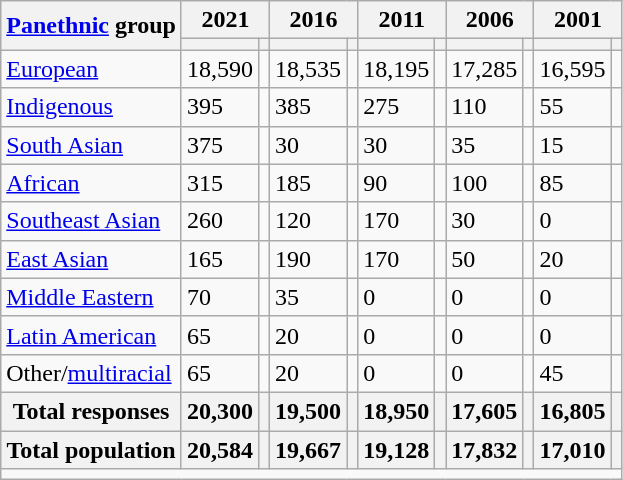<table class="wikitable collapsible sortable">
<tr>
<th rowspan="2"><a href='#'>Panethnic</a> group</th>
<th colspan="2">2021</th>
<th colspan="2">2016</th>
<th colspan="2">2011</th>
<th colspan="2">2006</th>
<th colspan="2">2001</th>
</tr>
<tr>
<th><a href='#'></a></th>
<th></th>
<th></th>
<th></th>
<th></th>
<th></th>
<th></th>
<th></th>
<th></th>
<th></th>
</tr>
<tr>
<td><a href='#'>European</a></td>
<td>18,590</td>
<td></td>
<td>18,535</td>
<td></td>
<td>18,195</td>
<td></td>
<td>17,285</td>
<td></td>
<td>16,595</td>
<td></td>
</tr>
<tr>
<td><a href='#'>Indigenous</a></td>
<td>395</td>
<td></td>
<td>385</td>
<td></td>
<td>275</td>
<td></td>
<td>110</td>
<td></td>
<td>55</td>
<td></td>
</tr>
<tr>
<td><a href='#'>South Asian</a></td>
<td>375</td>
<td></td>
<td>30</td>
<td></td>
<td>30</td>
<td></td>
<td>35</td>
<td></td>
<td>15</td>
<td></td>
</tr>
<tr>
<td><a href='#'>African</a></td>
<td>315</td>
<td></td>
<td>185</td>
<td></td>
<td>90</td>
<td></td>
<td>100</td>
<td></td>
<td>85</td>
<td></td>
</tr>
<tr>
<td><a href='#'>Southeast Asian</a></td>
<td>260</td>
<td></td>
<td>120</td>
<td></td>
<td>170</td>
<td></td>
<td>30</td>
<td></td>
<td>0</td>
<td></td>
</tr>
<tr>
<td><a href='#'>East Asian</a></td>
<td>165</td>
<td></td>
<td>190</td>
<td></td>
<td>170</td>
<td></td>
<td>50</td>
<td></td>
<td>20</td>
<td></td>
</tr>
<tr>
<td><a href='#'>Middle Eastern</a></td>
<td>70</td>
<td></td>
<td>35</td>
<td></td>
<td>0</td>
<td></td>
<td>0</td>
<td></td>
<td>0</td>
<td></td>
</tr>
<tr>
<td><a href='#'>Latin American</a></td>
<td>65</td>
<td></td>
<td>20</td>
<td></td>
<td>0</td>
<td></td>
<td>0</td>
<td></td>
<td>0</td>
<td></td>
</tr>
<tr>
<td>Other/<a href='#'>multiracial</a></td>
<td>65</td>
<td></td>
<td>20</td>
<td></td>
<td>0</td>
<td></td>
<td>0</td>
<td></td>
<td>45</td>
<td></td>
</tr>
<tr>
<th>Total responses</th>
<th>20,300</th>
<th></th>
<th>19,500</th>
<th></th>
<th>18,950</th>
<th></th>
<th>17,605</th>
<th></th>
<th>16,805</th>
<th></th>
</tr>
<tr class="sortbottom">
<th>Total population</th>
<th>20,584</th>
<th></th>
<th>19,667</th>
<th></th>
<th>19,128</th>
<th></th>
<th>17,832</th>
<th></th>
<th>17,010</th>
<th></th>
</tr>
<tr class="sortbottom">
<td colspan="11"></td>
</tr>
</table>
